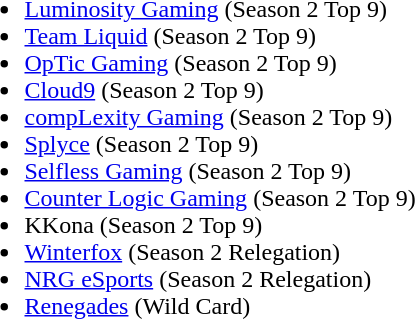<table cellspacing="20">
<tr>
<td valign="top" width="1000px"><br><ul><li> <a href='#'>Luminosity Gaming</a> (Season 2 Top 9)</li><li> <a href='#'>Team Liquid</a> (Season 2 Top 9)</li><li> <a href='#'>OpTic Gaming</a> (Season 2 Top 9)</li><li> <a href='#'>Cloud9</a> (Season 2 Top 9)</li><li> <a href='#'>compLexity Gaming</a> (Season 2 Top 9)</li><li> <a href='#'>Splyce</a> (Season 2 Top 9)</li><li> <a href='#'>Selfless Gaming</a> (Season 2 Top 9)</li><li> <a href='#'>Counter Logic Gaming</a> (Season 2 Top 9)</li><li> KKona (Season 2 Top 9)</li><li> <a href='#'>Winterfox</a> (Season 2 Relegation)</li><li> <a href='#'>NRG eSports</a> (Season 2 Relegation)</li><li> <a href='#'>Renegades</a> (Wild Card)</li></ul></td>
</tr>
<tr>
</tr>
</table>
